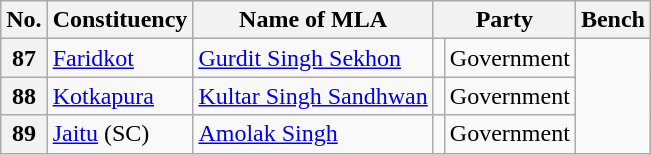<table class="wikitable sortable">
<tr>
<th>No.</th>
<th>Constituency</th>
<th>Name of MLA</th>
<th colspan="2">Party</th>
<th>Bench</th>
</tr>
<tr>
<th>87</th>
<td><a href='#'>Faridkot</a></td>
<td><a href='#'>Gurdit Singh Sekhon</a></td>
<td></td>
<td>Government</td>
</tr>
<tr>
<th>88</th>
<td><a href='#'>Kotkapura</a></td>
<td><a href='#'>Kultar Singh Sandhwan</a></td>
<td></td>
<td>Government</td>
</tr>
<tr>
<th>89</th>
<td><a href='#'>Jaitu</a> (SC)</td>
<td><a href='#'>Amolak Singh</a></td>
<td></td>
<td>Government</td>
</tr>
</table>
